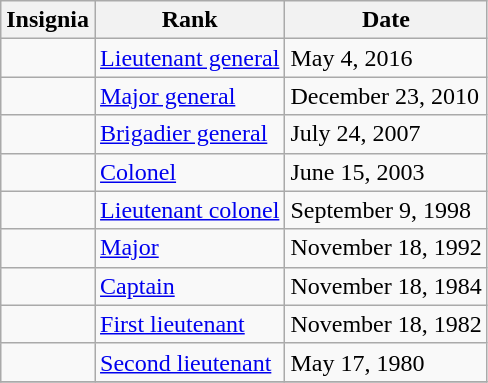<table class="wikitable">
<tr>
<th>Insignia</th>
<th>Rank</th>
<th>Date</th>
</tr>
<tr>
<td></td>
<td><a href='#'>Lieutenant general</a></td>
<td>May 4, 2016</td>
</tr>
<tr>
<td></td>
<td><a href='#'>Major general</a></td>
<td>December 23, 2010</td>
</tr>
<tr>
<td></td>
<td><a href='#'>Brigadier general</a></td>
<td>July 24, 2007</td>
</tr>
<tr>
<td></td>
<td><a href='#'>Colonel</a></td>
<td>June 15, 2003</td>
</tr>
<tr>
<td></td>
<td><a href='#'>Lieutenant colonel</a></td>
<td>September 9, 1998</td>
</tr>
<tr>
<td></td>
<td><a href='#'>Major</a></td>
<td>November 18, 1992</td>
</tr>
<tr>
<td></td>
<td><a href='#'>Captain</a></td>
<td>November 18, 1984</td>
</tr>
<tr>
<td></td>
<td><a href='#'>First lieutenant</a></td>
<td>November 18, 1982</td>
</tr>
<tr>
<td></td>
<td><a href='#'>Second lieutenant</a></td>
<td>May 17, 1980</td>
</tr>
<tr>
</tr>
</table>
